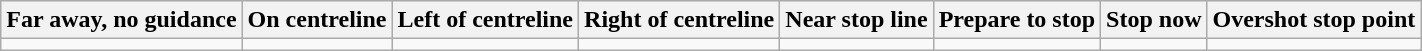<table class="wikitable">
<tr>
<th>Far away, no guidance</th>
<th>On centreline</th>
<th>Left of centreline</th>
<th>Right of centreline</th>
<th>Near stop line</th>
<th>Prepare to stop</th>
<th>Stop now</th>
<th>Overshot stop point</th>
</tr>
<tr>
<td></td>
<td></td>
<td></td>
<td></td>
<td></td>
<td></td>
<td></td>
<td></td>
</tr>
</table>
